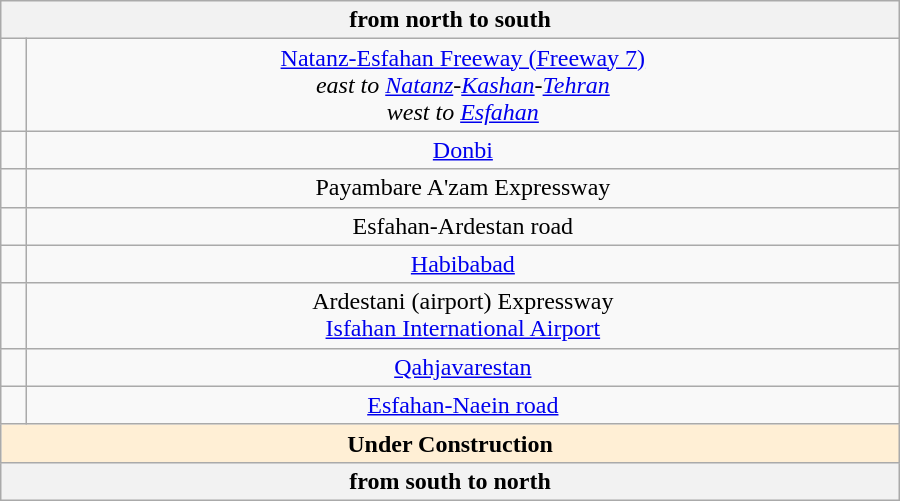<table class="wikitable" style="text-align:center" width="600px">
<tr>
<th text-align="center" colspan="3"> from north to south </th>
</tr>
<tr>
<td><br></td>
<td> <a href='#'>Natanz-Esfahan Freeway (Freeway 7)</a><br><em>east to <a href='#'>Natanz</a>-<a href='#'>Kashan</a>-<a href='#'>Tehran</a></em><br><em>west to <a href='#'>Esfahan</a></em></td>
</tr>
<tr>
<td></td>
<td> <a href='#'>Donbi</a></td>
</tr>
<tr>
<td> <br></td>
<td>  Payambare A'zam Expressway</td>
</tr>
<tr>
<td></td>
<td> Esfahan-Ardestan road</td>
</tr>
<tr>
<td></td>
<td> <a href='#'>Habibabad</a></td>
</tr>
<tr>
<td></td>
<td> Ardestani (airport) Expressway <br> <a href='#'>Isfahan International Airport</a></td>
</tr>
<tr>
<td></td>
<td> <a href='#'>Qahjavarestan</a></td>
</tr>
<tr>
<td></td>
<td> <a href='#'>Esfahan-Naein road</a></td>
</tr>
<tr>
<td text-align="center" colspan="3" bgcolor="#FFEFD5"> <strong> Under Construction</strong> </td>
</tr>
<tr>
<th text-align="center" colspan="3"> from south to north </th>
</tr>
</table>
